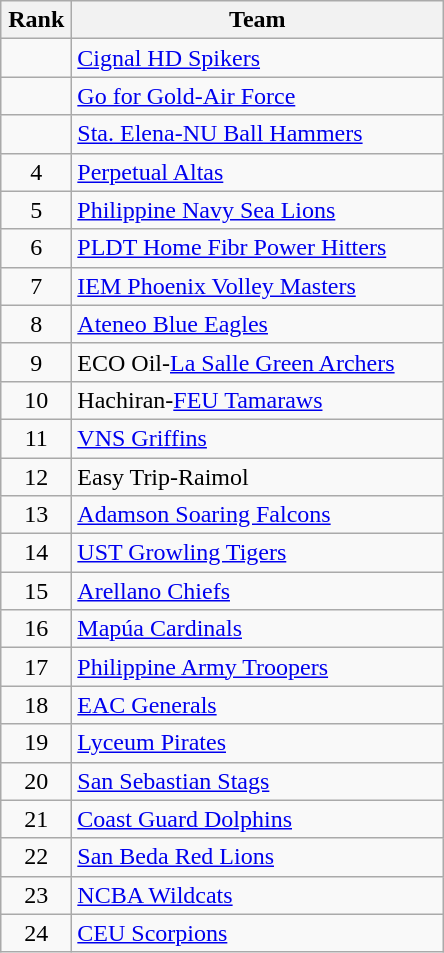<table class="wikitable" style="text-align: center;">
<tr>
<th width=40>Rank</th>
<th width=240>Team</th>
</tr>
<tr>
<td></td>
<td align="left"><a href='#'>Cignal HD Spikers</a></td>
</tr>
<tr>
<td></td>
<td align="left"><a href='#'>Go for Gold-Air Force</a></td>
</tr>
<tr>
<td></td>
<td align="left"><a href='#'>Sta. Elena-NU Ball Hammers</a></td>
</tr>
<tr>
<td>4</td>
<td align="left"><a href='#'>Perpetual Altas</a></td>
</tr>
<tr>
<td>5</td>
<td align="left"><a href='#'>Philippine Navy Sea Lions</a></td>
</tr>
<tr>
<td>6</td>
<td align="left"><a href='#'>PLDT Home Fibr Power Hitters</a></td>
</tr>
<tr>
<td>7</td>
<td align="left"><a href='#'>IEM Phoenix Volley Masters</a></td>
</tr>
<tr>
<td>8</td>
<td align="left"><a href='#'>Ateneo Blue Eagles</a></td>
</tr>
<tr>
<td>9</td>
<td align="left">ECO Oil-<a href='#'>La Salle Green Archers</a></td>
</tr>
<tr>
<td>10</td>
<td align="left">Hachiran-<a href='#'>FEU Tamaraws</a></td>
</tr>
<tr>
<td>11</td>
<td align="left"><a href='#'>VNS Griffins</a></td>
</tr>
<tr>
<td>12</td>
<td align="left">Easy Trip-Raimol</td>
</tr>
<tr>
<td>13</td>
<td align="left"><a href='#'>Adamson Soaring Falcons</a></td>
</tr>
<tr>
<td>14</td>
<td align="left"><a href='#'>UST Growling Tigers</a></td>
</tr>
<tr>
<td>15</td>
<td align="left"><a href='#'>Arellano Chiefs</a></td>
</tr>
<tr>
<td>16</td>
<td align="left"><a href='#'>Mapúa Cardinals</a></td>
</tr>
<tr>
<td>17</td>
<td align="left"><a href='#'>Philippine Army Troopers</a></td>
</tr>
<tr>
<td>18</td>
<td align="left"><a href='#'>EAC Generals</a></td>
</tr>
<tr>
<td>19</td>
<td align="left"><a href='#'>Lyceum Pirates</a></td>
</tr>
<tr>
<td>20</td>
<td align="left"><a href='#'>San Sebastian Stags</a></td>
</tr>
<tr>
<td>21</td>
<td align="left"><a href='#'>Coast Guard Dolphins</a></td>
</tr>
<tr>
<td>22</td>
<td align="left"><a href='#'>San Beda Red Lions</a></td>
</tr>
<tr>
<td>23</td>
<td align="left"><a href='#'>NCBA Wildcats</a></td>
</tr>
<tr>
<td>24</td>
<td align="left"><a href='#'>CEU Scorpions</a></td>
</tr>
</table>
